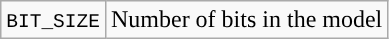<table class="wikitable">
<tr>
<td><code>BIT_SIZE</code></td>
<td>Number of bits in the model</td>
</tr>
</table>
